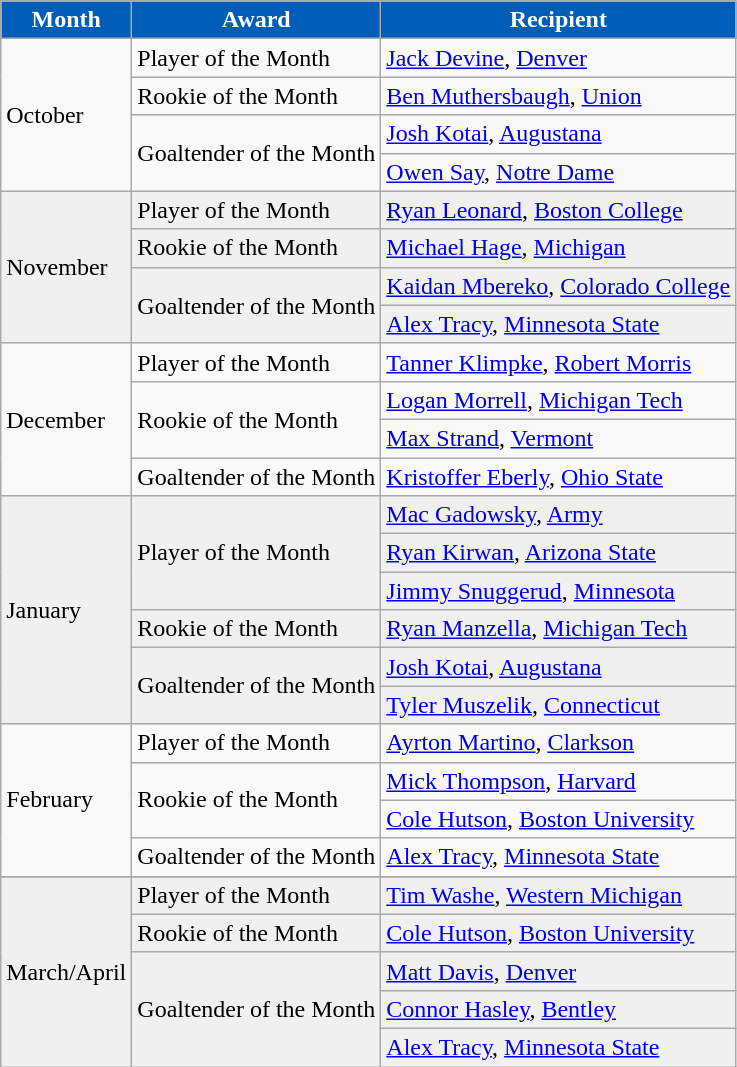<table class="wikitable">
<tr>
<th style="color:white; background:#005EB8">Month</th>
<th style="color:white; background:#005EB8">Award</th>
<th style="color:white; background:#005EB8">Recipient</th>
</tr>
<tr>
<td rowspan=4>October </td>
<td>Player of the Month</td>
<td><a href='#'>Jack Devine</a>, <a href='#'>Denver</a></td>
</tr>
<tr>
<td>Rookie of the Month</td>
<td><a href='#'>Ben Muthersbaugh</a>, <a href='#'>Union</a></td>
</tr>
<tr>
<td rowspan=2>Goaltender of the Month</td>
<td><a href='#'>Josh Kotai</a>, <a href='#'>Augustana</a></td>
</tr>
<tr>
<td><a href='#'>Owen Say</a>, <a href='#'>Notre Dame</a></td>
</tr>
<tr bgcolor=f0f0f0>
<td rowspan=4>November </td>
<td>Player of the Month</td>
<td><a href='#'>Ryan Leonard</a>, <a href='#'>Boston College</a></td>
</tr>
<tr bgcolor=f0f0f0>
<td>Rookie of the Month</td>
<td><a href='#'>Michael Hage</a>, <a href='#'>Michigan</a></td>
</tr>
<tr bgcolor=f0f0f0>
<td rowspan=2>Goaltender of the Month</td>
<td><a href='#'>Kaidan Mbereko</a>, <a href='#'>Colorado College</a></td>
</tr>
<tr bgcolor=f0f0f0>
<td><a href='#'>Alex Tracy</a>, <a href='#'>Minnesota State</a></td>
</tr>
<tr>
<td rowspan=4>December </td>
<td>Player of the Month</td>
<td><a href='#'>Tanner Klimpke</a>, <a href='#'>Robert Morris</a></td>
</tr>
<tr>
<td rowspan=2>Rookie of the Month</td>
<td><a href='#'>Logan Morrell</a>, <a href='#'>Michigan Tech</a></td>
</tr>
<tr>
<td><a href='#'>Max Strand</a>, <a href='#'>Vermont</a></td>
</tr>
<tr>
<td>Goaltender of the Month</td>
<td><a href='#'>Kristoffer Eberly</a>, <a href='#'>Ohio State</a></td>
</tr>
<tr bgcolor=f0f0f0>
<td rowspan=6>January</td>
<td rowspan=3>Player of the Month</td>
<td><a href='#'>Mac Gadowsky</a>, <a href='#'>Army</a></td>
</tr>
<tr bgcolor=f0f0f0>
<td><a href='#'>Ryan Kirwan</a>, <a href='#'>Arizona State</a></td>
</tr>
<tr bgcolor=f0f0f0>
<td><a href='#'>Jimmy Snuggerud</a>, <a href='#'>Minnesota</a></td>
</tr>
<tr bgcolor=f0f0f0>
<td>Rookie of the Month</td>
<td><a href='#'>Ryan Manzella</a>, <a href='#'>Michigan Tech</a></td>
</tr>
<tr bgcolor=f0f0f0>
<td rowspan=2>Goaltender of the Month</td>
<td><a href='#'>Josh Kotai</a>, <a href='#'>Augustana</a></td>
</tr>
<tr bgcolor=f0f0f0>
<td><a href='#'>Tyler Muszelik</a>, <a href='#'>Connecticut</a></td>
</tr>
<tr>
<td rowspan=4>February</td>
<td>Player of the Month</td>
<td><a href='#'>Ayrton Martino</a>, <a href='#'>Clarkson</a></td>
</tr>
<tr>
<td rowspan=2>Rookie of the Month</td>
<td><a href='#'>Mick Thompson</a>, <a href='#'>Harvard</a></td>
</tr>
<tr>
<td><a href='#'>Cole Hutson</a>, <a href='#'>Boston University</a></td>
</tr>
<tr>
<td>Goaltender of the Month</td>
<td><a href='#'>Alex Tracy</a>, <a href='#'>Minnesota State</a></td>
</tr>
<tr>
</tr>
<tr bgcolor=f0f0f0>
<td rowspan=6>March/April</td>
<td>Player of the Month</td>
<td><a href='#'>Tim Washe</a>, <a href='#'>Western Michigan</a></td>
</tr>
<tr bgcolor=f0f0f0>
<td>Rookie of the Month</td>
<td><a href='#'>Cole Hutson</a>, <a href='#'>Boston University</a></td>
</tr>
<tr bgcolor=f0f0f0>
<td rowspan=3>Goaltender of the Month</td>
<td><a href='#'>Matt Davis</a>, <a href='#'>Denver</a></td>
</tr>
<tr bgcolor=f0f0f0>
<td><a href='#'>Connor Hasley</a>, <a href='#'>Bentley</a></td>
</tr>
<tr bgcolor=f0f0f0>
<td><a href='#'>Alex Tracy</a>, <a href='#'>Minnesota State</a></td>
</tr>
</table>
